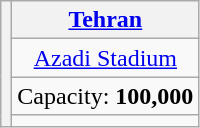<table class="wikitable" style="text-align:center">
<tr>
<th rowspan=4></th>
<th><a href='#'>Tehran</a></th>
</tr>
<tr>
<td><a href='#'>Azadi Stadium</a></td>
</tr>
<tr>
<td>Capacity: <strong>100,000</strong></td>
</tr>
<tr>
<td></td>
</tr>
</table>
